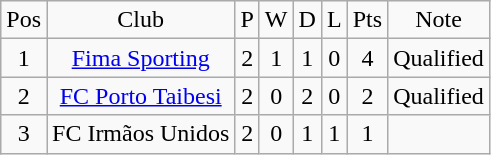<table class="wikitable" style="text-align: center;">
<tr>
<td>Pos</td>
<td>Club</td>
<td>P</td>
<td>W</td>
<td>D</td>
<td>L</td>
<td>Pts</td>
<td>Note</td>
</tr>
<tr>
<td>1</td>
<td><a href='#'>Fima Sporting</a></td>
<td>2</td>
<td>1</td>
<td>1</td>
<td>0</td>
<td>4</td>
<td>Qualified</td>
</tr>
<tr>
<td>2</td>
<td><a href='#'>FC Porto Taibesi</a></td>
<td>2</td>
<td>0</td>
<td>2</td>
<td>0</td>
<td>2</td>
<td>Qualified</td>
</tr>
<tr>
<td>3</td>
<td>FC Irmãos Unidos</td>
<td>2</td>
<td>0</td>
<td>1</td>
<td>1</td>
<td>1</td>
<td></td>
</tr>
</table>
